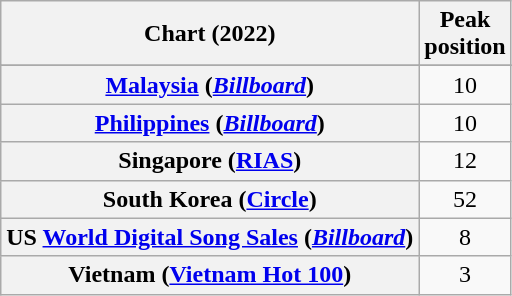<table class="wikitable sortable plainrowheaders" style="text-align:center;">
<tr>
<th scope="col">Chart (2022)</th>
<th scope="col">Peak<br>position</th>
</tr>
<tr>
</tr>
<tr>
</tr>
<tr>
<th scope="row"><a href='#'>Malaysia</a> (<em><a href='#'>Billboard</a></em>)</th>
<td>10</td>
</tr>
<tr>
<th scope="row"><a href='#'>Philippines</a> (<em><a href='#'>Billboard</a></em>)</th>
<td>10</td>
</tr>
<tr>
<th scope="row">Singapore (<a href='#'>RIAS</a>)</th>
<td>12</td>
</tr>
<tr>
<th scope="row">South Korea (<a href='#'>Circle</a>)</th>
<td>52</td>
</tr>
<tr>
<th scope="row">US <a href='#'>World Digital Song Sales</a> (<em><a href='#'>Billboard</a></em>)</th>
<td>8</td>
</tr>
<tr>
<th scope="row">Vietnam (<a href='#'>Vietnam Hot 100</a>)</th>
<td>3</td>
</tr>
</table>
